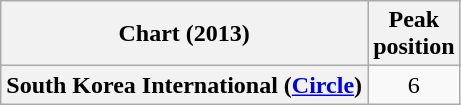<table class="wikitable sortable plainrowheaders" style="text-align:center">
<tr>
<th scope="col">Chart (2013)</th>
<th scope="col">Peak<br>position</th>
</tr>
<tr>
<th scope="row">South Korea International (<a href='#'>Circle</a>)</th>
<td>6</td>
</tr>
</table>
